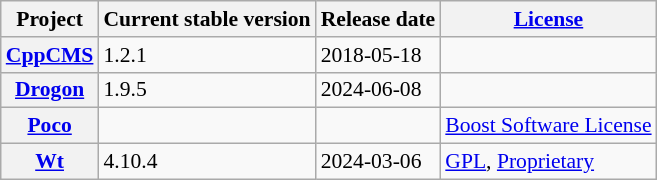<table class="wikitable sortable sort-under" style="font-size: 90%">
<tr>
<th>Project</th>
<th>Current stable version</th>
<th>Release date</th>
<th><a href='#'>License</a></th>
</tr>
<tr>
<th><a href='#'>CppCMS</a></th>
<td>1.2.1</td>
<td>2018-05-18</td>
<td></td>
</tr>
<tr>
<th><a href='#'>Drogon</a></th>
<td>1.9.5</td>
<td>2024-06-08</td>
<td></td>
</tr>
<tr>
<th><a href='#'>Poco</a></th>
<td></td>
<td></td>
<td><a href='#'>Boost Software License</a></td>
</tr>
<tr>
<th><a href='#'>Wt</a></th>
<td>4.10.4</td>
<td>2024-03-06</td>
<td><a href='#'>GPL</a>, <a href='#'>Proprietary</a></td>
</tr>
</table>
